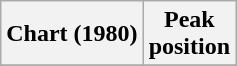<table class="wikitable sortable plainrowheaders">
<tr>
<th>Chart (1980)</th>
<th>Peak<br>position</th>
</tr>
<tr>
</tr>
</table>
